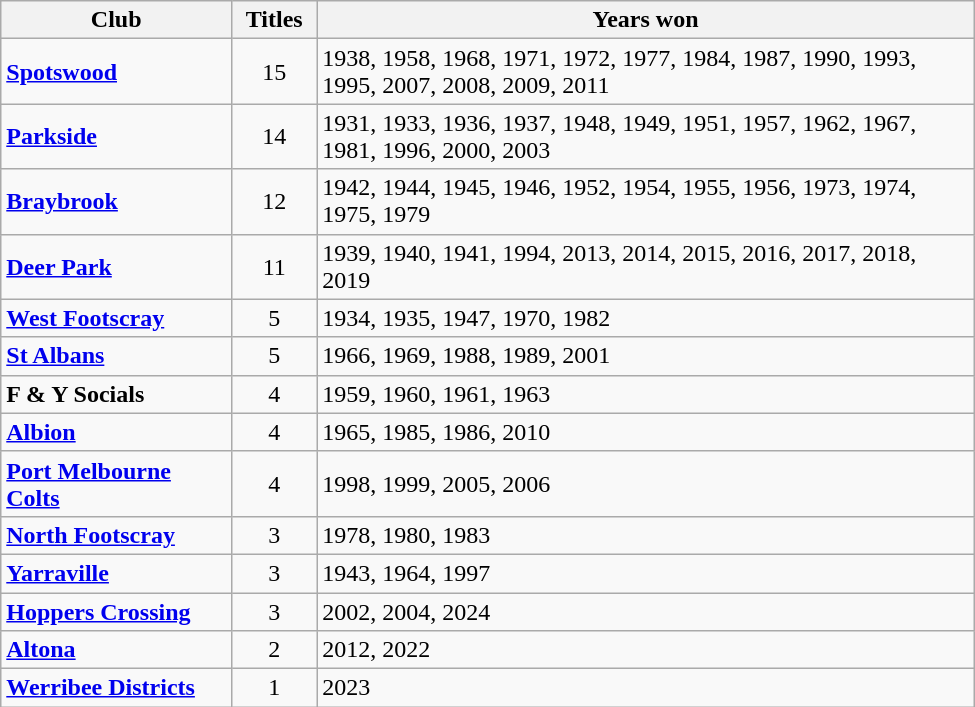<table class="wikitable sortable" width="650px">
<tr>
<th width=150px>Club</th>
<th width=50px>Titles</th>
<th width=450px>Years won</th>
</tr>
<tr>
<td><a href='#'><strong>Spotswood</strong></a></td>
<td align=center>15</td>
<td>1938, 1958, 1968, 1971, 1972, 1977, 1984, 1987, 1990, 1993, 1995, 2007, 2008, 2009, 2011</td>
</tr>
<tr>
<td><a href='#'><strong>Parkside</strong></a></td>
<td align=center>14</td>
<td>1931, 1933, 1936, 1937, 1948, 1949, 1951, 1957, 1962, 1967, 1981, 1996, 2000, 2003</td>
</tr>
<tr>
<td><a href='#'><strong>Braybrook</strong></a></td>
<td align=center>12</td>
<td>1942, 1944, 1945, 1946, 1952, 1954, 1955, 1956, 1973, 1974, 1975, 1979</td>
</tr>
<tr>
<td><a href='#'><strong>Deer Park</strong></a></td>
<td align=center>11</td>
<td>1939, 1940, 1941, 1994, 2013, 2014, 2015, 2016, 2017, 2018, 2019</td>
</tr>
<tr>
<td><a href='#'><strong>West Footscray</strong></a></td>
<td align=center>5</td>
<td>1934, 1935, 1947, 1970, 1982</td>
</tr>
<tr>
<td><a href='#'><strong>St Albans</strong></a></td>
<td align=center>5</td>
<td>1966, 1969, 1988, 1989, 2001</td>
</tr>
<tr>
<td><strong>F & Y Socials</strong></td>
<td align="center">4</td>
<td>1959, 1960, 1961, 1963</td>
</tr>
<tr>
<td><a href='#'><strong>Albion</strong></a></td>
<td align=center>4</td>
<td>1965, 1985, 1986, 2010</td>
</tr>
<tr>
<td><a href='#'><strong>Port Melbourne Colts</strong></a></td>
<td align=center>4</td>
<td>1998, 1999, 2005, 2006</td>
</tr>
<tr>
<td><a href='#'><strong>North Footscray</strong></a></td>
<td align=center>3</td>
<td>1978, 1980, 1983</td>
</tr>
<tr>
<td><a href='#'><strong>Yarraville</strong></a></td>
<td align=center>3</td>
<td>1943, 1964, 1997</td>
</tr>
<tr>
<td><a href='#'><strong>Hoppers Crossing</strong></a></td>
<td align=center>3</td>
<td>2002, 2004, 2024</td>
</tr>
<tr>
<td><a href='#'><strong>Altona</strong></a></td>
<td align=center>2</td>
<td>2012, 2022</td>
</tr>
<tr>
<td><a href='#'><strong>Werribee Districts</strong></a></td>
<td align=center>1</td>
<td>2023</td>
</tr>
</table>
